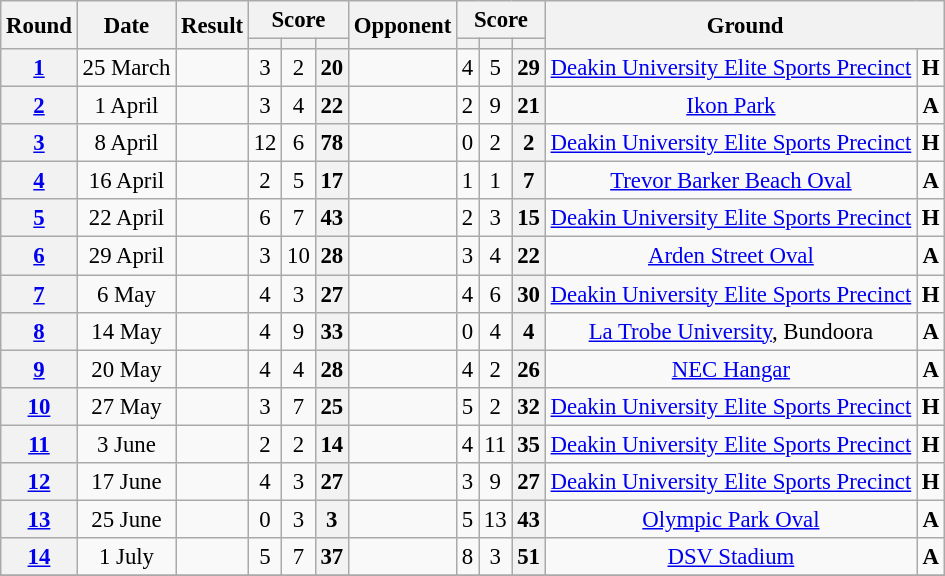<table class="wikitable plainrowheaders" style="font-size:95%; text-align:center;">
<tr>
<th scope="col" rowspan="2">Round</th>
<th scope="col" rowspan="2">Date</th>
<th scope="col" rowspan="2">Result</th>
<th scope="col" colspan="3">Score</th>
<th scope="col" rowspan="2">Opponent</th>
<th scope="col" colspan="3">Score</th>
<th scope="col" rowspan="2" colspan="2">Ground</th>
</tr>
<tr>
<th scope="col"></th>
<th scope="col"></th>
<th scope="col"></th>
<th scope="col"></th>
<th scope="col"></th>
<th scope="col"></th>
</tr>
<tr>
<th scope="row" style="text-align:center;"><a href='#'>1</a></th>
<td>25 March</td>
<td></td>
<td>3</td>
<td>2</td>
<th>20</th>
<td></td>
<td>4</td>
<td>5</td>
<th>29</th>
<td><a href='#'>Deakin University Elite Sports Precinct</a></td>
<td><strong>H</strong></td>
</tr>
<tr>
<th scope="row" style="text-align:center;"><a href='#'>2</a></th>
<td>1 April</td>
<td></td>
<td>3</td>
<td>4</td>
<th>22</th>
<td></td>
<td>2</td>
<td>9</td>
<th>21</th>
<td><a href='#'>Ikon Park</a></td>
<td><strong>A</strong></td>
</tr>
<tr>
<th scope="row" style="text-align:center;"><a href='#'>3</a></th>
<td>8 April</td>
<td></td>
<td>12</td>
<td>6</td>
<th>78</th>
<td></td>
<td>0</td>
<td>2</td>
<th>2</th>
<td><a href='#'>Deakin University Elite Sports Precinct</a></td>
<td><strong>H</strong></td>
</tr>
<tr>
<th scope="row" style="text-align:center;"><a href='#'>4</a></th>
<td>16 April</td>
<td></td>
<td>2</td>
<td>5</td>
<th>17</th>
<td></td>
<td>1</td>
<td>1</td>
<th>7</th>
<td><a href='#'>Trevor Barker Beach Oval</a></td>
<td><strong>A</strong></td>
</tr>
<tr>
<th scope="row" style="text-align:center;"><a href='#'>5</a></th>
<td>22 April</td>
<td></td>
<td>6</td>
<td>7</td>
<th>43</th>
<td></td>
<td>2</td>
<td>3</td>
<th>15</th>
<td><a href='#'>Deakin University Elite Sports Precinct</a></td>
<td><strong>H</strong></td>
</tr>
<tr>
<th scope="row" style="text-align:center;"><a href='#'>6</a></th>
<td>29 April</td>
<td></td>
<td>3</td>
<td>10</td>
<th>28</th>
<td></td>
<td>3</td>
<td>4</td>
<th>22</th>
<td><a href='#'>Arden Street Oval</a></td>
<td><strong>A</strong></td>
</tr>
<tr>
<th scope="row" style="text-align:center;"><a href='#'>7</a></th>
<td>6 May</td>
<td></td>
<td>4</td>
<td>3</td>
<th>27</th>
<td></td>
<td>4</td>
<td>6</td>
<th>30</th>
<td><a href='#'>Deakin University Elite Sports Precinct</a></td>
<td><strong>H</strong></td>
</tr>
<tr>
<th scope="row" style="text-align:center;"><a href='#'>8</a></th>
<td>14 May</td>
<td></td>
<td>4</td>
<td>9</td>
<th>33</th>
<td></td>
<td>0</td>
<td>4</td>
<th>4</th>
<td><a href='#'>La Trobe University</a>, Bundoora</td>
<td><strong>A</strong></td>
</tr>
<tr>
<th scope="row" style="text-align:center;"><a href='#'>9</a></th>
<td>20 May</td>
<td></td>
<td>4</td>
<td>4</td>
<th>28</th>
<td></td>
<td>4</td>
<td>2</td>
<th>26</th>
<td><a href='#'>NEC Hangar</a></td>
<td><strong>A</strong></td>
</tr>
<tr>
<th scope="row" style="text-align:center;"><a href='#'>10</a></th>
<td>27 May</td>
<td></td>
<td>3</td>
<td>7</td>
<th>25</th>
<td></td>
<td>5</td>
<td>2</td>
<th>32</th>
<td><a href='#'>Deakin University Elite Sports Precinct</a></td>
<td><strong>H</strong></td>
</tr>
<tr>
<th scope="row" style="text-align:center;"><a href='#'>11</a></th>
<td>3 June</td>
<td></td>
<td>2</td>
<td>2</td>
<th>14</th>
<td></td>
<td>4</td>
<td>11</td>
<th>35</th>
<td><a href='#'>Deakin University Elite Sports Precinct</a></td>
<td><strong>H</strong></td>
</tr>
<tr>
<th scope="row" style="text-align:center;"><a href='#'>12</a></th>
<td>17 June</td>
<td></td>
<td>4</td>
<td>3</td>
<th>27</th>
<td></td>
<td>3</td>
<td>9</td>
<th>27</th>
<td><a href='#'>Deakin University Elite Sports Precinct</a></td>
<td><strong>H</strong></td>
</tr>
<tr>
<th scope="row" style="text-align:center;"><a href='#'>13</a></th>
<td>25 June</td>
<td></td>
<td>0</td>
<td>3</td>
<th>3</th>
<td></td>
<td>5</td>
<td>13</td>
<th>43</th>
<td><a href='#'>Olympic Park Oval</a></td>
<td><strong>A</strong></td>
</tr>
<tr>
<th scope="row" style="text-align:center;"><a href='#'>14</a></th>
<td>1 July</td>
<td></td>
<td>5</td>
<td>7</td>
<th>37</th>
<td></td>
<td>8</td>
<td>3</td>
<th>51</th>
<td><a href='#'>DSV Stadium</a></td>
<td><strong>A</strong></td>
</tr>
<tr>
</tr>
</table>
